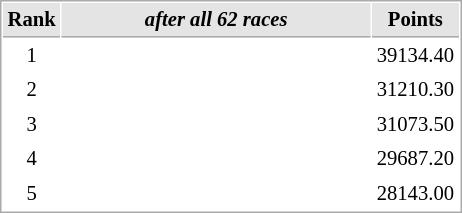<table cellspacing="1" cellpadding="3" style="border:1px solid #aaa; font-size:86%;">
<tr style="background:#e4e4e4;">
<th style="border-bottom:1px solid #aaa; width:10px;">Rank</th>
<th style="border-bottom:1px solid #aaa; width:200px;"><em>after all 62 races</em></th>
<th style="border-bottom:1px solid #aaa; width:20px;">Points</th>
</tr>
<tr>
<td align=center>1</td>
<td><strong></strong></td>
<td align=center>39134.40</td>
</tr>
<tr>
<td align=center>2</td>
<td></td>
<td align=center>31210.30</td>
</tr>
<tr>
<td align=center>3</td>
<td></td>
<td align=center>31073.50</td>
</tr>
<tr>
<td align=center>4</td>
<td></td>
<td align=center>29687.20</td>
</tr>
<tr>
<td align=center>5</td>
<td></td>
<td align=center>28143.00</td>
</tr>
</table>
